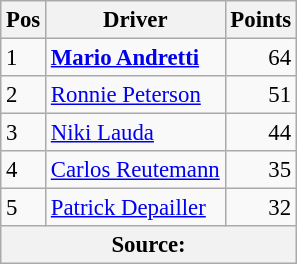<table class="wikitable" style="font-size: 95%;">
<tr>
<th>Pos</th>
<th>Driver</th>
<th>Points</th>
</tr>
<tr>
<td>1</td>
<td> <strong><a href='#'>Mario Andretti</a></strong></td>
<td align="right">64</td>
</tr>
<tr>
<td>2</td>
<td> <a href='#'>Ronnie Peterson</a></td>
<td align="right">51</td>
</tr>
<tr>
<td>3</td>
<td> <a href='#'>Niki Lauda</a></td>
<td align="right">44</td>
</tr>
<tr>
<td>4</td>
<td> <a href='#'>Carlos Reutemann</a></td>
<td align="right">35</td>
</tr>
<tr>
<td>5</td>
<td> <a href='#'>Patrick Depailler</a></td>
<td align="right">32</td>
</tr>
<tr>
<th colspan=4>Source:</th>
</tr>
</table>
